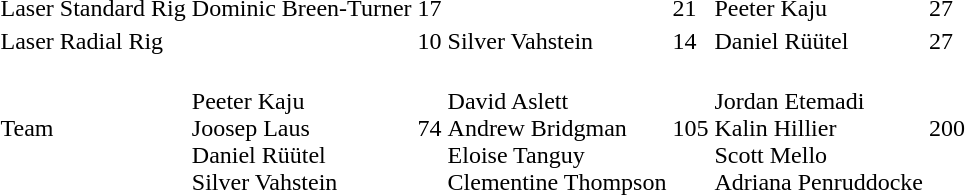<table>
<tr>
<td>Laser Standard Rig</td>
<td>Dominic Breen-Turner<br></td>
<td>17</td>
<td></td>
<td>21</td>
<td>Peeter Kaju<br></td>
<td>27</td>
</tr>
<tr>
<td>Laser Radial Rig</td>
<td></td>
<td>10</td>
<td>Silver Vahstein<br></td>
<td>14</td>
<td>Daniel Rüütel<br></td>
<td>27</td>
</tr>
<tr>
<td>Team</td>
<td><br>Peeter Kaju<br>Joosep Laus<br>Daniel Rüütel<br>Silver Vahstein</td>
<td>74</td>
<td><br>David Aslett<br>Andrew Bridgman<br>Eloise Tanguy<br>Clementine Thompson</td>
<td>105</td>
<td><br>Jordan Etemadi<br>Kalin Hillier<br>Scott Mello<br>Adriana Penruddocke</td>
<td>200</td>
</tr>
</table>
